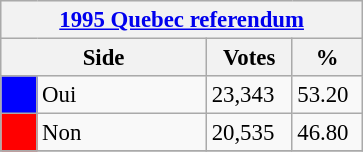<table class="wikitable" style="font-size: 95%; clear:both">
<tr style="background-color:#E9E9E9">
<th colspan=4><a href='#'>1995 Quebec referendum</a></th>
</tr>
<tr style="background-color:#E9E9E9">
<th colspan=2 style="width: 130px">Side</th>
<th style="width: 50px">Votes</th>
<th style="width: 40px">%</th>
</tr>
<tr>
<td bgcolor="blue"></td>
<td>Oui</td>
<td>23,343</td>
<td>53.20</td>
</tr>
<tr>
<td bgcolor="red"></td>
<td>Non</td>
<td>20,535</td>
<td>46.80</td>
</tr>
<tr>
</tr>
</table>
